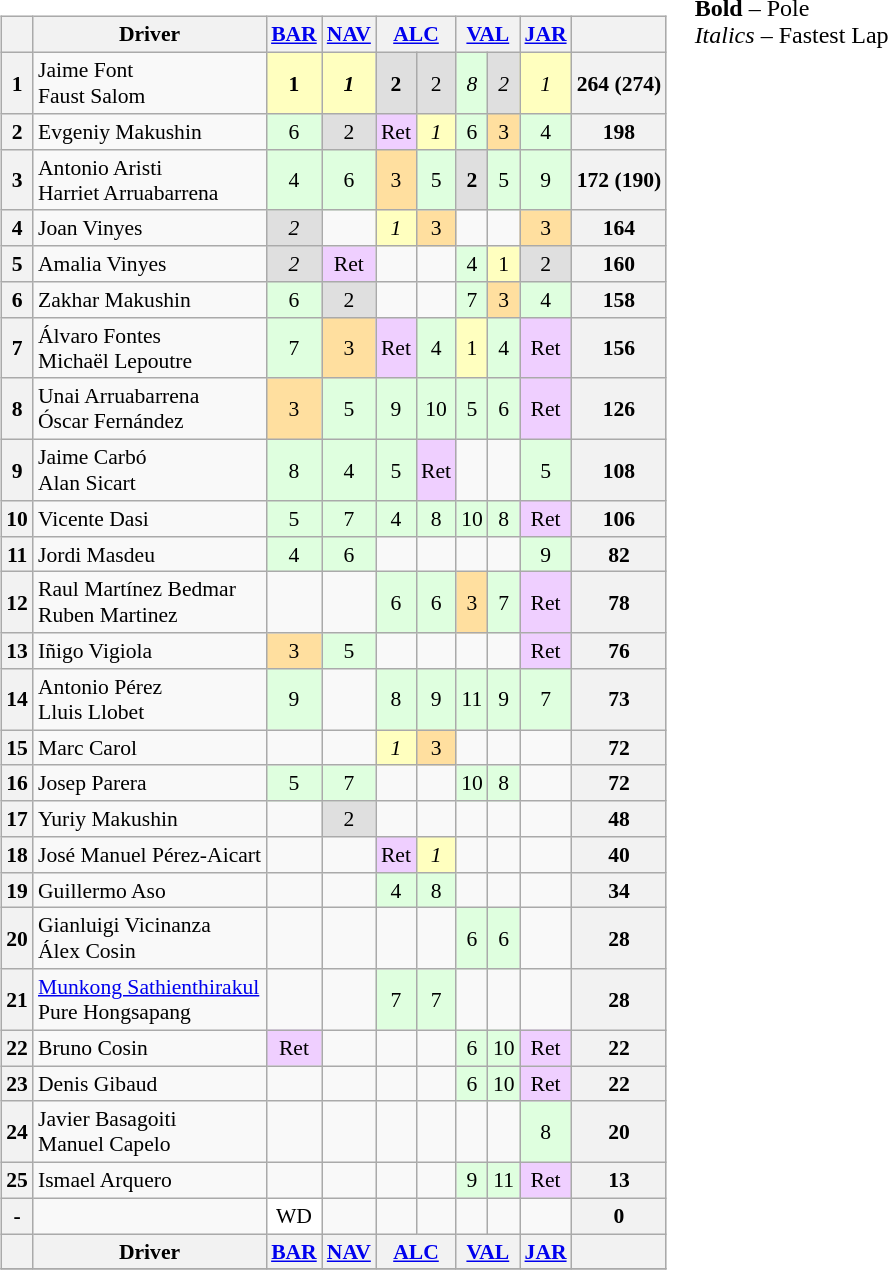<table>
<tr>
<td valign="top"><br><table align=left| class="wikitable" style="font-size: 90%; text-align: center">
<tr valign="top">
<th valign=middle></th>
<th valign=middle>Driver</th>
<th><a href='#'>BAR</a></th>
<th><a href='#'>NAV</a></th>
<th colspan=2><a href='#'>ALC</a></th>
<th colspan=2><a href='#'>VAL</a></th>
<th><a href='#'>JAR</a></th>
<th valign=middle>  </th>
</tr>
<tr>
<th>1</th>
<td align=left> Jaime Font<br> Faust Salom</td>
<td style="background:#ffffbf;"><strong>1</strong></td>
<td style="background:#ffffbf;"><strong><em>1</em></strong></td>
<td style="background:#dfdfdf;"><strong>2</strong></td>
<td style="background:#dfdfdf;">2</td>
<td style="background:#dfffdf;"><em>8</em></td>
<td style="background:#dfdfdf;"><em>2</em></td>
<td style="background:#ffffbf;"><em>1</em></td>
<th>264 (274)</th>
</tr>
<tr>
<th>2</th>
<td align=left> Evgeniy Makushin</td>
<td style="background:#dfffdf;">6</td>
<td style="background:#dfdfdf;">2</td>
<td style="background:#efcfff;">Ret</td>
<td style="background:#ffffbf;"><em>1</em></td>
<td style="background:#dfffdf;">6</td>
<td style="background:#ffdf9f;">3</td>
<td style="background:#dfffdf;">4</td>
<th>198</th>
</tr>
<tr>
<th>3</th>
<td align=left> Antonio Aristi<br> Harriet Arruabarrena</td>
<td style="background:#dfffdf;">4</td>
<td style="background:#dfffdf;">6</td>
<td style="background:#ffdf9f;">3</td>
<td style="background:#dfffdf;">5</td>
<td style="background:#dfdfdf;"><strong>2</strong></td>
<td style="background:#dfffdf;">5</td>
<td style="background:#dfffdf;">9</td>
<th>172 (190)</th>
</tr>
<tr>
<th>4</th>
<td align=left> Joan Vinyes</td>
<td style="background:#dfdfdf;"><em>2</em></td>
<td></td>
<td style="background:#ffffbf;"><em>1</em></td>
<td style="background:#ffdf9f;">3</td>
<td></td>
<td></td>
<td style="background:#ffdf9f;">3</td>
<th>164</th>
</tr>
<tr>
<th>5</th>
<td align=left> Amalia Vinyes</td>
<td style="background:#dfdfdf;"><em>2</em></td>
<td style="background:#efcfff;">Ret</td>
<td></td>
<td></td>
<td style="background:#dfffdf;">4</td>
<td style="background:#ffffbf;">1</td>
<td style="background:#dfdfdf;">2</td>
<th>160</th>
</tr>
<tr>
<th>6</th>
<td align=left> Zakhar Makushin</td>
<td style="background:#dfffdf;">6</td>
<td style="background:#dfdfdf;">2</td>
<td></td>
<td></td>
<td style="background:#dfffdf;">7</td>
<td style="background:#ffdf9f;">3</td>
<td style="background:#dfffdf;">4</td>
<th>158</th>
</tr>
<tr>
<th>7</th>
<td align=left> Álvaro Fontes<br> Michaël Lepoutre</td>
<td style="background:#dfffdf;">7</td>
<td style="background:#ffdf9f;">3</td>
<td style="background:#efcfff;">Ret</td>
<td style="background:#dfffdf;">4</td>
<td style="background:#ffffbf;">1</td>
<td style="background:#dfffdf;">4</td>
<td style="background:#efcfff;">Ret</td>
<th>156</th>
</tr>
<tr>
<th>8</th>
<td align=left> Unai Arruabarrena<br> Óscar Fernández</td>
<td style="background:#ffdf9f;">3</td>
<td style="background:#dfffdf;">5</td>
<td style="background:#dfffdf;">9</td>
<td style="background:#dfffdf;">10</td>
<td style="background:#dfffdf;">5</td>
<td style="background:#dfffdf;">6</td>
<td style="background:#efcfff;">Ret</td>
<th>126</th>
</tr>
<tr>
<th>9</th>
<td align=left> Jaime Carbó<br> Alan Sicart</td>
<td style="background:#dfffdf;">8</td>
<td style="background:#dfffdf;">4</td>
<td style="background:#dfffdf;">5</td>
<td style="background:#efcfff;">Ret</td>
<td></td>
<td></td>
<td style="background:#dfffdf;">5</td>
<th>108</th>
</tr>
<tr>
<th>10</th>
<td align=left> Vicente Dasi</td>
<td style="background:#dfffdf;">5</td>
<td style="background:#dfffdf;">7</td>
<td style="background:#dfffdf;">4</td>
<td style="background:#dfffdf;">8</td>
<td style="background:#dfffdf;">10</td>
<td style="background:#dfffdf;">8</td>
<td style="background:#efcfff;">Ret</td>
<th>106</th>
</tr>
<tr>
<th>11</th>
<td align=left> Jordi Masdeu</td>
<td style="background:#dfffdf;">4</td>
<td style="background:#dfffdf;">6</td>
<td></td>
<td></td>
<td></td>
<td></td>
<td style="background:#dfffdf;">9</td>
<th>82</th>
</tr>
<tr>
<th>12</th>
<td align=left> Raul Martínez Bedmar<br> Ruben Martinez</td>
<td></td>
<td></td>
<td style="background:#dfffdf;">6</td>
<td style="background:#dfffdf;">6</td>
<td style="background:#ffdf9f;">3</td>
<td style="background:#dfffdf;">7</td>
<td style="background:#efcfff;">Ret</td>
<th>78</th>
</tr>
<tr>
<th>13</th>
<td align=left> Iñigo Vigiola</td>
<td style="background:#ffdf9f;">3</td>
<td style="background:#dfffdf;">5</td>
<td></td>
<td></td>
<td></td>
<td></td>
<td style="background:#efcfff;">Ret</td>
<th>76</th>
</tr>
<tr>
<th>14</th>
<td align=left> Antonio Pérez<br> Lluis Llobet</td>
<td style="background:#dfffdf;">9</td>
<td></td>
<td style="background:#dfffdf;">8</td>
<td style="background:#dfffdf;">9</td>
<td style="background:#dfffdf;">11</td>
<td style="background:#dfffdf;">9</td>
<td style="background:#dfffdf;">7</td>
<th>73</th>
</tr>
<tr>
<th>15</th>
<td align=left> Marc Carol</td>
<td></td>
<td></td>
<td style="background:#ffffbf;"><em>1</em></td>
<td style="background:#ffdf9f;">3</td>
<td></td>
<td></td>
<td></td>
<th>72</th>
</tr>
<tr>
<th>16</th>
<td align=left> Josep Parera</td>
<td style="background:#dfffdf;">5</td>
<td style="background:#dfffdf;">7</td>
<td></td>
<td></td>
<td style="background:#dfffdf;">10</td>
<td style="background:#dfffdf;">8</td>
<td></td>
<th>72</th>
</tr>
<tr>
<th>17</th>
<td align=left> Yuriy Makushin</td>
<td></td>
<td style="background:#dfdfdf;">2</td>
<td></td>
<td></td>
<td></td>
<td></td>
<td></td>
<th>48</th>
</tr>
<tr>
<th>18</th>
<td align=left> José Manuel Pérez-Aicart</td>
<td></td>
<td></td>
<td style="background:#efcfff;">Ret</td>
<td style="background:#ffffbf;"><em>1</em></td>
<td></td>
<td></td>
<td></td>
<th>40</th>
</tr>
<tr>
<th>19</th>
<td align=left> Guillermo Aso</td>
<td></td>
<td></td>
<td style="background:#dfffdf;">4</td>
<td style="background:#dfffdf;">8</td>
<td></td>
<td></td>
<td></td>
<th>34</th>
</tr>
<tr>
<th>20</th>
<td align=left> Gianluigi Vicinanza<br> Álex Cosin</td>
<td></td>
<td></td>
<td></td>
<td></td>
<td style="background:#dfffdf;">6</td>
<td style="background:#dfffdf;">6</td>
<td></td>
<th>28</th>
</tr>
<tr>
<th>21</th>
<td align=left> <a href='#'>Munkong Sathienthirakul</a><br> Pure Hongsapang</td>
<td></td>
<td></td>
<td style="background:#dfffdf;">7</td>
<td style="background:#dfffdf;">7</td>
<td></td>
<td></td>
<td></td>
<th>28</th>
</tr>
<tr>
<th>22</th>
<td align=left> Bruno Cosin</td>
<td style="background:#efcfff;">Ret</td>
<td></td>
<td></td>
<td></td>
<td style="background:#dfffdf;">6</td>
<td style="background:#dfffdf;">10</td>
<td style="background:#efcfff;">Ret</td>
<th>22</th>
</tr>
<tr>
<th>23</th>
<td align=left> Denis Gibaud</td>
<td></td>
<td></td>
<td></td>
<td></td>
<td style="background:#dfffdf;">6</td>
<td style="background:#dfffdf;">10</td>
<td style="background:#efcfff;">Ret</td>
<th>22</th>
</tr>
<tr>
<th>24</th>
<td align=left> Javier Basagoiti<br> Manuel Capelo</td>
<td></td>
<td></td>
<td></td>
<td></td>
<td></td>
<td></td>
<td style="background:#dfffdf;">8</td>
<th>20</th>
</tr>
<tr>
<th>25</th>
<td align=left> Ismael Arquero</td>
<td></td>
<td></td>
<td></td>
<td></td>
<td style="background:#dfffdf;">9</td>
<td style="background:#dfffdf;">11</td>
<td style="background:#efcfff;">Ret</td>
<th>13</th>
</tr>
<tr>
<th>-</th>
<td align=left></td>
<td style="background:#ffffff;">WD</td>
<td></td>
<td></td>
<td></td>
<td></td>
<td></td>
<td></td>
<th>0</th>
</tr>
<tr valign="top">
<th valign=middle></th>
<th valign=middle>Driver</th>
<th><a href='#'>BAR</a></th>
<th><a href='#'>NAV</a></th>
<th colspan=2><a href='#'>ALC</a></th>
<th colspan=2><a href='#'>VAL</a></th>
<th><a href='#'>JAR</a></th>
<th valign=middle>  </th>
</tr>
<tr>
</tr>
</table>
</td>
<td valign="top"><br>
<span><strong>Bold</strong> – Pole<br>
<em>Italics</em> – Fastest Lap</span></td>
</tr>
</table>
